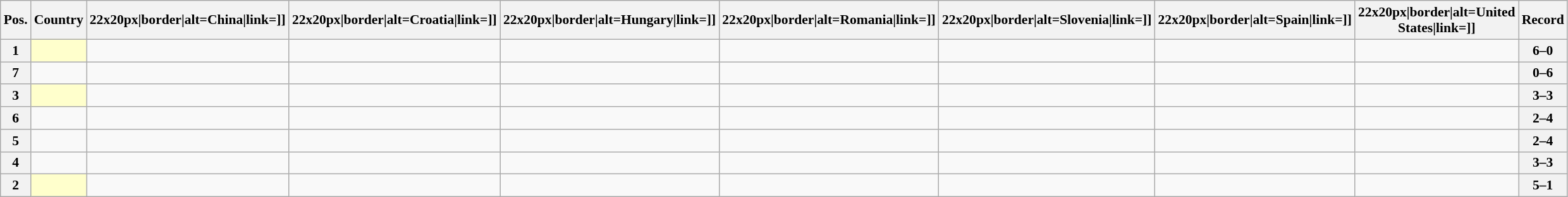<table class="wikitable sortable nowrap" style="text-align:center; font-size:0.9em;">
<tr>
<th>Pos.</th>
<th>Country</th>
<th [[Image:>22x20px|border|alt=China|link=]]</th>
<th [[Image:>22x20px|border|alt=Croatia|link=]]</th>
<th [[Image:>22x20px|border|alt=Hungary|link=]]</th>
<th [[Image:>22x20px|border|alt=Romania|link=]]</th>
<th [[Image:>22x20px|border|alt=Slovenia|link=]]</th>
<th [[Image:>22x20px|border|alt=Spain|link=]]</th>
<th [[Image:>22x20px|border|alt=United States|link=]]</th>
<th>Record</th>
</tr>
<tr>
<th>1</th>
<td style="text-align:left; background:#ffffcc;"></td>
<td></td>
<td></td>
<td></td>
<td></td>
<td></td>
<td></td>
<td></td>
<th>6–0</th>
</tr>
<tr>
<th>7</th>
<td style="text-align:left;"></td>
<td></td>
<td></td>
<td></td>
<td></td>
<td></td>
<td></td>
<td></td>
<th>0–6</th>
</tr>
<tr>
<th>3</th>
<td style="text-align:left; background:#ffffcc;"></td>
<td></td>
<td></td>
<td></td>
<td></td>
<td></td>
<td></td>
<td></td>
<th>3–3</th>
</tr>
<tr>
<th>6</th>
<td style="text-align:left;"></td>
<td></td>
<td></td>
<td></td>
<td></td>
<td></td>
<td></td>
<td></td>
<th>2–4</th>
</tr>
<tr>
<th>5</th>
<td style="text-align:left;"></td>
<td></td>
<td></td>
<td></td>
<td></td>
<td></td>
<td></td>
<td></td>
<th>2–4</th>
</tr>
<tr>
<th>4</th>
<td style="text-align:left;"></td>
<td></td>
<td></td>
<td></td>
<td></td>
<td></td>
<td></td>
<td></td>
<th>3–3</th>
</tr>
<tr>
<th>2</th>
<td style="text-align:left; background:#ffffcc;"></td>
<td></td>
<td></td>
<td></td>
<td></td>
<td></td>
<td></td>
<td></td>
<th>5–1</th>
</tr>
</table>
